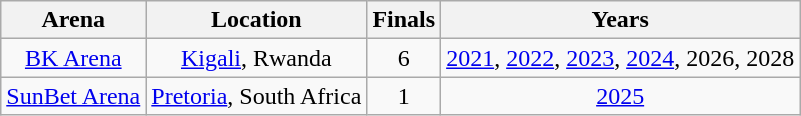<table class="wikitable sortable" style="text-align:center; font-size:100%">
<tr>
<th>Arena</th>
<th>Location</th>
<th>Finals</th>
<th>Years</th>
</tr>
<tr>
<td><a href='#'>BK Arena</a></td>
<td> <a href='#'>Kigali</a>, Rwanda</td>
<td>6</td>
<td style="text-align:left;"><a href='#'>2021</a>, <a href='#'>2022</a>, <a href='#'>2023</a>, <a href='#'>2024</a>, 2026, 2028</td>
</tr>
<tr>
<td><a href='#'>SunBet Arena</a></td>
<td> <a href='#'>Pretoria</a>, South Africa</td>
<td>1</td>
<td><a href='#'>2025</a></td>
</tr>
</table>
